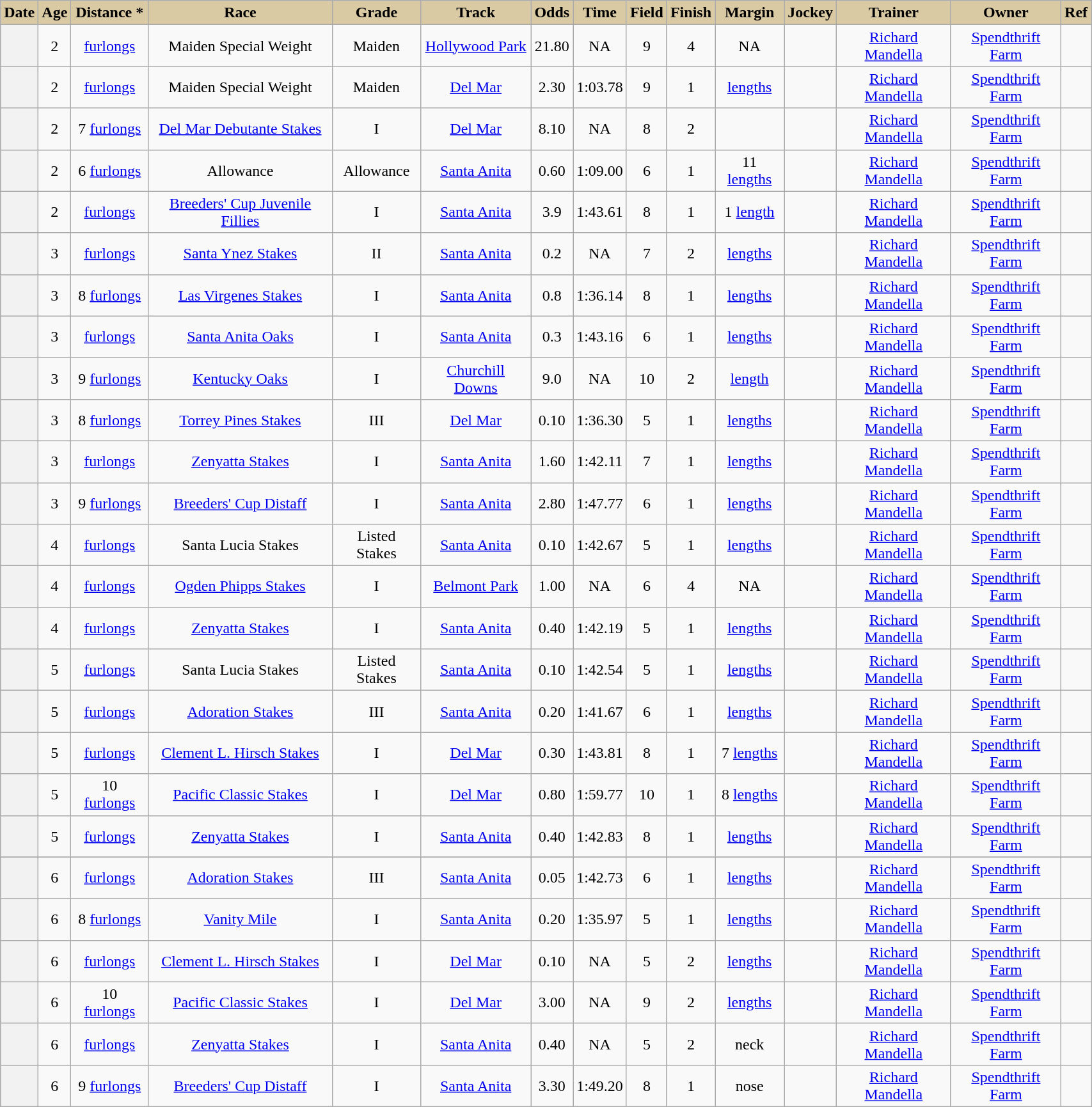<table class = "wikitable sortable" style="text-align:center; width:90%">
<tr>
<th scope="col" style="background:#dacaa4;">Date</th>
<th scope="col" class="unsortable" style="background:#dacaa4; text-align:center;">Age</th>
<th scope="col" style="background:#dacaa4;">Distance *</th>
<th scope="col" style="background:#dacaa4;">Race</th>
<th scope="col" style="background:#dacaa4;">Grade</th>
<th scope="col" style="background:#dacaa4;">Track</th>
<th scope="col" style="background:#dacaa4;">Odds</th>
<th scope="col" style="background:#dacaa4;">Time</th>
<th scope="col" style="background:#dacaa4;">Field</th>
<th scope="col" style="background:#dacaa4;">Finish</th>
<th scope="col" style="background:#dacaa4;">Margin</th>
<th scope="col" style="background:#dacaa4;">Jockey</th>
<th scope="col" style="background:#dacaa4;">Trainer</th>
<th scope="col" style="background:#dacaa4;">Owner</th>
<th scope="col" class="unsortable" style="background:#dacaa4;">Ref</th>
</tr>
<tr>
<th scope="row" style="font-weight:normal;"></th>
<td>2</td>
<td>  <a href='#'>furlongs</a></td>
<td>Maiden Special Weight</td>
<td>Maiden</td>
<td><a href='#'>Hollywood Park</a></td>
<td>21.80</td>
<td>NA</td>
<td>9</td>
<td>4</td>
<td>NA</td>
<td></td>
<td><a href='#'>Richard Mandella</a></td>
<td><a href='#'>Spendthrift Farm</a></td>
<td></td>
</tr>
<tr>
<th scope="row" style="font-weight:normal;"></th>
<td>2</td>
<td>  <a href='#'>furlongs</a></td>
<td>Maiden Special Weight</td>
<td>Maiden</td>
<td><a href='#'>Del Mar</a></td>
<td>2.30</td>
<td>1:03.78</td>
<td>9</td>
<td>1</td>
<td> <a href='#'>lengths</a></td>
<td></td>
<td><a href='#'>Richard Mandella</a></td>
<td><a href='#'>Spendthrift Farm</a></td>
<td></td>
</tr>
<tr>
<th scope="row" style="font-weight:normal;"></th>
<td>2</td>
<td>7 <a href='#'>furlongs</a></td>
<td><a href='#'>Del Mar Debutante Stakes</a></td>
<td>I</td>
<td><a href='#'>Del Mar</a></td>
<td>8.10</td>
<td>NA</td>
<td>8</td>
<td>2</td>
<td></td>
<td></td>
<td><a href='#'>Richard Mandella</a></td>
<td><a href='#'>Spendthrift Farm</a></td>
<td></td>
</tr>
<tr>
<th scope="row" style="font-weight:normal;"></th>
<td>2</td>
<td>6 <a href='#'>furlongs</a></td>
<td>Allowance</td>
<td> Allowance</td>
<td><a href='#'>Santa Anita</a></td>
<td>0.60</td>
<td>1:09.00</td>
<td>6</td>
<td>1</td>
<td> 11 <a href='#'>lengths</a></td>
<td></td>
<td><a href='#'>Richard Mandella</a></td>
<td><a href='#'>Spendthrift Farm</a></td>
<td></td>
</tr>
<tr>
<th scope="row" style="font-weight:normal;"></th>
<td>2</td>
<td> <a href='#'>furlongs</a></td>
<td><a href='#'>Breeders' Cup Juvenile Fillies</a></td>
<td> I</td>
<td><a href='#'>Santa Anita</a></td>
<td>3.9</td>
<td>1:43.61</td>
<td>8</td>
<td>1</td>
<td> 1 <a href='#'>length</a></td>
<td></td>
<td><a href='#'>Richard Mandella</a></td>
<td><a href='#'>Spendthrift Farm</a></td>
<td></td>
</tr>
<tr>
<th scope="row" style="font-weight:normal;"></th>
<td>3</td>
<td>  <a href='#'>furlongs</a></td>
<td><a href='#'>Santa Ynez Stakes</a></td>
<td> II</td>
<td><a href='#'>Santa Anita</a></td>
<td>0.2</td>
<td>NA</td>
<td>7</td>
<td>2</td>
<td>  <a href='#'>lengths</a></td>
<td></td>
<td><a href='#'>Richard Mandella</a></td>
<td><a href='#'>Spendthrift Farm</a></td>
<td></td>
</tr>
<tr>
<th scope="row" style="font-weight:normal;"></th>
<td>3</td>
<td> 8 <a href='#'>furlongs</a></td>
<td><a href='#'>Las Virgenes Stakes</a></td>
<td> I</td>
<td><a href='#'>Santa Anita</a></td>
<td>0.8</td>
<td>1:36.14</td>
<td>8</td>
<td>1</td>
<td>  <a href='#'>lengths</a></td>
<td></td>
<td><a href='#'>Richard Mandella</a></td>
<td><a href='#'>Spendthrift Farm</a></td>
<td></td>
</tr>
<tr>
<th scope="row" style="font-weight:normal;"></th>
<td>3</td>
<td> <a href='#'>furlongs</a></td>
<td><a href='#'>Santa Anita Oaks</a></td>
<td> I</td>
<td><a href='#'>Santa Anita</a></td>
<td>0.3</td>
<td>1:43.16</td>
<td>6</td>
<td>1</td>
<td>  <a href='#'>lengths</a></td>
<td></td>
<td><a href='#'>Richard Mandella</a></td>
<td><a href='#'>Spendthrift Farm</a></td>
<td></td>
</tr>
<tr>
<th scope="row" style="font-weight:normal;"></th>
<td>3</td>
<td>9 <a href='#'>furlongs</a></td>
<td><a href='#'>Kentucky Oaks</a></td>
<td>I</td>
<td><a href='#'>Churchill Downs</a></td>
<td>9.0</td>
<td>NA</td>
<td>10</td>
<td>2</td>
<td>  <a href='#'>length</a></td>
<td></td>
<td><a href='#'>Richard Mandella</a></td>
<td><a href='#'>Spendthrift Farm</a></td>
<td></td>
</tr>
<tr>
<th scope="row" style="font-weight:normal;"></th>
<td>3</td>
<td>8 <a href='#'>furlongs</a></td>
<td><a href='#'>Torrey Pines Stakes</a></td>
<td> III</td>
<td><a href='#'>Del Mar</a></td>
<td>0.10</td>
<td>1:36.30</td>
<td>5</td>
<td>1</td>
<td>  <a href='#'>lengths</a></td>
<td></td>
<td><a href='#'>Richard Mandella</a></td>
<td><a href='#'>Spendthrift Farm</a></td>
<td></td>
</tr>
<tr>
<th scope="row" style="font-weight:normal;"></th>
<td>3</td>
<td> <a href='#'>furlongs</a></td>
<td><a href='#'>Zenyatta Stakes</a></td>
<td> I</td>
<td><a href='#'>Santa Anita</a></td>
<td>1.60</td>
<td>1:42.11</td>
<td>7</td>
<td>1</td>
<td>  <a href='#'>lengths</a></td>
<td></td>
<td><a href='#'>Richard Mandella</a></td>
<td><a href='#'>Spendthrift Farm</a></td>
<td></td>
</tr>
<tr>
<th scope="row" style="font-weight:normal;"></th>
<td>3</td>
<td>9 <a href='#'>furlongs</a></td>
<td><a href='#'>Breeders' Cup Distaff</a></td>
<td> I</td>
<td><a href='#'>Santa Anita</a></td>
<td>2.80</td>
<td>1:47.77</td>
<td>6</td>
<td>1</td>
<td>  <a href='#'>lengths</a></td>
<td></td>
<td><a href='#'>Richard Mandella</a></td>
<td><a href='#'>Spendthrift Farm</a></td>
<td></td>
</tr>
<tr>
<th scope="row" style="font-weight:normal;"></th>
<td>4</td>
<td> <a href='#'>furlongs</a></td>
<td>Santa Lucia Stakes</td>
<td> Listed Stakes</td>
<td><a href='#'>Santa Anita</a></td>
<td>0.10</td>
<td>1:42.67</td>
<td>5</td>
<td>1</td>
<td>  <a href='#'>lengths</a></td>
<td></td>
<td><a href='#'>Richard Mandella</a></td>
<td><a href='#'>Spendthrift Farm</a></td>
<td></td>
</tr>
<tr>
<th scope="row" style="font-weight:normal;"></th>
<td>4</td>
<td> <a href='#'>furlongs</a></td>
<td><a href='#'>Ogden Phipps Stakes</a></td>
<td> I</td>
<td><a href='#'>Belmont Park</a></td>
<td>1.00</td>
<td>NA</td>
<td>6</td>
<td>4</td>
<td>NA</td>
<td></td>
<td><a href='#'>Richard Mandella</a></td>
<td><a href='#'>Spendthrift Farm</a></td>
<td></td>
</tr>
<tr>
<th scope="row" style="font-weight:normal;"></th>
<td>4</td>
<td> <a href='#'>furlongs</a></td>
<td><a href='#'>Zenyatta Stakes</a></td>
<td> I</td>
<td><a href='#'>Santa Anita</a></td>
<td>0.40</td>
<td>1:42.19</td>
<td>5</td>
<td>1</td>
<td>  <a href='#'>lengths</a></td>
<td></td>
<td><a href='#'>Richard Mandella</a></td>
<td><a href='#'>Spendthrift Farm</a></td>
<td></td>
</tr>
<tr>
<th scope="row" style="font-weight:normal;"></th>
<td>5</td>
<td> <a href='#'>furlongs</a></td>
<td>Santa Lucia Stakes</td>
<td> Listed Stakes</td>
<td><a href='#'>Santa Anita</a></td>
<td>0.10</td>
<td>1:42.54</td>
<td>5</td>
<td>1</td>
<td>  <a href='#'>lengths</a></td>
<td></td>
<td><a href='#'>Richard Mandella</a></td>
<td><a href='#'>Spendthrift Farm</a></td>
<td></td>
</tr>
<tr>
<th scope="row" style="font-weight:normal;"></th>
<td>5</td>
<td> <a href='#'>furlongs</a></td>
<td><a href='#'>Adoration Stakes</a></td>
<td> III</td>
<td><a href='#'>Santa Anita</a></td>
<td>0.20</td>
<td>1:41.67</td>
<td>6</td>
<td>1</td>
<td>  <a href='#'>lengths</a></td>
<td></td>
<td><a href='#'>Richard Mandella</a></td>
<td><a href='#'>Spendthrift Farm</a></td>
<td></td>
</tr>
<tr>
<th scope="row" style="font-weight:normal;"></th>
<td>5</td>
<td> <a href='#'>furlongs</a></td>
<td><a href='#'>Clement L. Hirsch Stakes</a></td>
<td> I</td>
<td><a href='#'>Del Mar</a></td>
<td>0.30</td>
<td>1:43.81</td>
<td>8</td>
<td>1</td>
<td> 7 <a href='#'>lengths</a></td>
<td></td>
<td><a href='#'>Richard Mandella</a></td>
<td><a href='#'>Spendthrift Farm</a></td>
<td></td>
</tr>
<tr>
<th scope="row" style="font-weight:normal;"></th>
<td>5</td>
<td>10 <a href='#'>furlongs</a></td>
<td><a href='#'>Pacific Classic Stakes</a></td>
<td> I</td>
<td><a href='#'>Del Mar</a></td>
<td>0.80</td>
<td>1:59.77</td>
<td>10</td>
<td>1</td>
<td> 8 <a href='#'>lengths</a></td>
<td></td>
<td><a href='#'>Richard Mandella</a></td>
<td><a href='#'>Spendthrift Farm</a></td>
<td></td>
</tr>
<tr>
<th scope="row" style="font-weight:normal;"></th>
<td>5</td>
<td> <a href='#'>furlongs</a></td>
<td><a href='#'>Zenyatta Stakes</a></td>
<td> I</td>
<td><a href='#'>Santa Anita</a></td>
<td>0.40</td>
<td>1:42.83</td>
<td>8</td>
<td>1</td>
<td>  <a href='#'>lengths</a></td>
<td></td>
<td><a href='#'>Richard Mandella</a></td>
<td><a href='#'>Spendthrift Farm</a></td>
<td></td>
</tr>
<tr>
</tr>
<tr>
<th scope="row" style="font-weight:normal;"></th>
<td>6</td>
<td> <a href='#'>furlongs</a></td>
<td><a href='#'>Adoration Stakes</a></td>
<td> III</td>
<td><a href='#'>Santa Anita</a></td>
<td>0.05</td>
<td>1:42.73</td>
<td>6</td>
<td>1</td>
<td>  <a href='#'>lengths</a></td>
<td></td>
<td><a href='#'>Richard Mandella</a></td>
<td><a href='#'>Spendthrift Farm</a></td>
<td></td>
</tr>
<tr>
<th scope="row" style="font-weight:normal;"></th>
<td>6</td>
<td> 8 <a href='#'>furlongs</a></td>
<td><a href='#'>Vanity Mile</a></td>
<td> I</td>
<td><a href='#'>Santa Anita</a></td>
<td>0.20</td>
<td>1:35.97</td>
<td>5</td>
<td>1</td>
<td> <a href='#'>lengths</a></td>
<td></td>
<td><a href='#'>Richard Mandella</a></td>
<td><a href='#'>Spendthrift Farm</a></td>
<td></td>
</tr>
<tr>
<th scope="row" style="font-weight:normal;"></th>
<td>6</td>
<td> <a href='#'>furlongs</a></td>
<td><a href='#'>Clement L. Hirsch Stakes</a></td>
<td> I</td>
<td><a href='#'>Del Mar</a></td>
<td>0.10</td>
<td>NA</td>
<td>5</td>
<td>2</td>
<td> <a href='#'>lengths</a></td>
<td></td>
<td><a href='#'>Richard Mandella</a></td>
<td><a href='#'>Spendthrift Farm</a></td>
<td></td>
</tr>
<tr>
<th scope="row" style="font-weight:normal;"></th>
<td>6</td>
<td>10 <a href='#'>furlongs</a></td>
<td><a href='#'>Pacific Classic Stakes</a></td>
<td> I</td>
<td><a href='#'>Del Mar</a></td>
<td>3.00</td>
<td>NA</td>
<td>9</td>
<td>2</td>
<td> <a href='#'>lengths</a></td>
<td></td>
<td><a href='#'>Richard Mandella</a></td>
<td><a href='#'>Spendthrift Farm</a></td>
<td></td>
</tr>
<tr>
<th scope="row" style="font-weight:normal;"></th>
<td>6</td>
<td> <a href='#'>furlongs</a></td>
<td><a href='#'>Zenyatta Stakes</a></td>
<td> I</td>
<td><a href='#'>Santa Anita</a></td>
<td>0.40</td>
<td>NA</td>
<td>5</td>
<td>2</td>
<td> neck</td>
<td></td>
<td><a href='#'>Richard Mandella</a></td>
<td><a href='#'>Spendthrift Farm</a></td>
<td></td>
</tr>
<tr>
<th scope="row" style="font-weight:normal;"></th>
<td>6</td>
<td>9 <a href='#'>furlongs</a></td>
<td><a href='#'>Breeders' Cup Distaff</a></td>
<td> I</td>
<td><a href='#'>Santa Anita</a></td>
<td>3.30</td>
<td>1:49.20</td>
<td>8</td>
<td>1</td>
<td> nose</td>
<td></td>
<td><a href='#'>Richard Mandella</a></td>
<td><a href='#'>Spendthrift Farm</a></td>
<td></td>
</tr>
</table>
